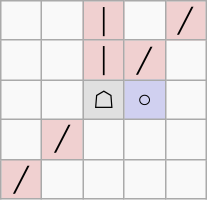<table border="1" class="wikitable">
<tr align=center>
<td width="20"> </td>
<td width="20"> </td>
<td width="20" style="background:#f0d0d0;">│</td>
<td width="20"> </td>
<td width="20" style="background:#f0d0d0;">╱</td>
</tr>
<tr align=center>
<td> </td>
<td> </td>
<td style="background:#f0d0d0;">│</td>
<td style="background:#f0d0d0;">╱</td>
<td> </td>
</tr>
<tr align=center>
<td> </td>
<td> </td>
<td style="background:#e0e0e0;">☖</td>
<td style="background:#d0d0f0;">○</td>
<td> </td>
</tr>
<tr align=center>
<td> </td>
<td style="background:#f0d0d0;">╱</td>
<td> </td>
<td> </td>
<td> </td>
</tr>
<tr align=center>
<td style="background:#f0d0d0;">╱</td>
<td> </td>
<td> </td>
<td> </td>
<td> </td>
</tr>
</table>
